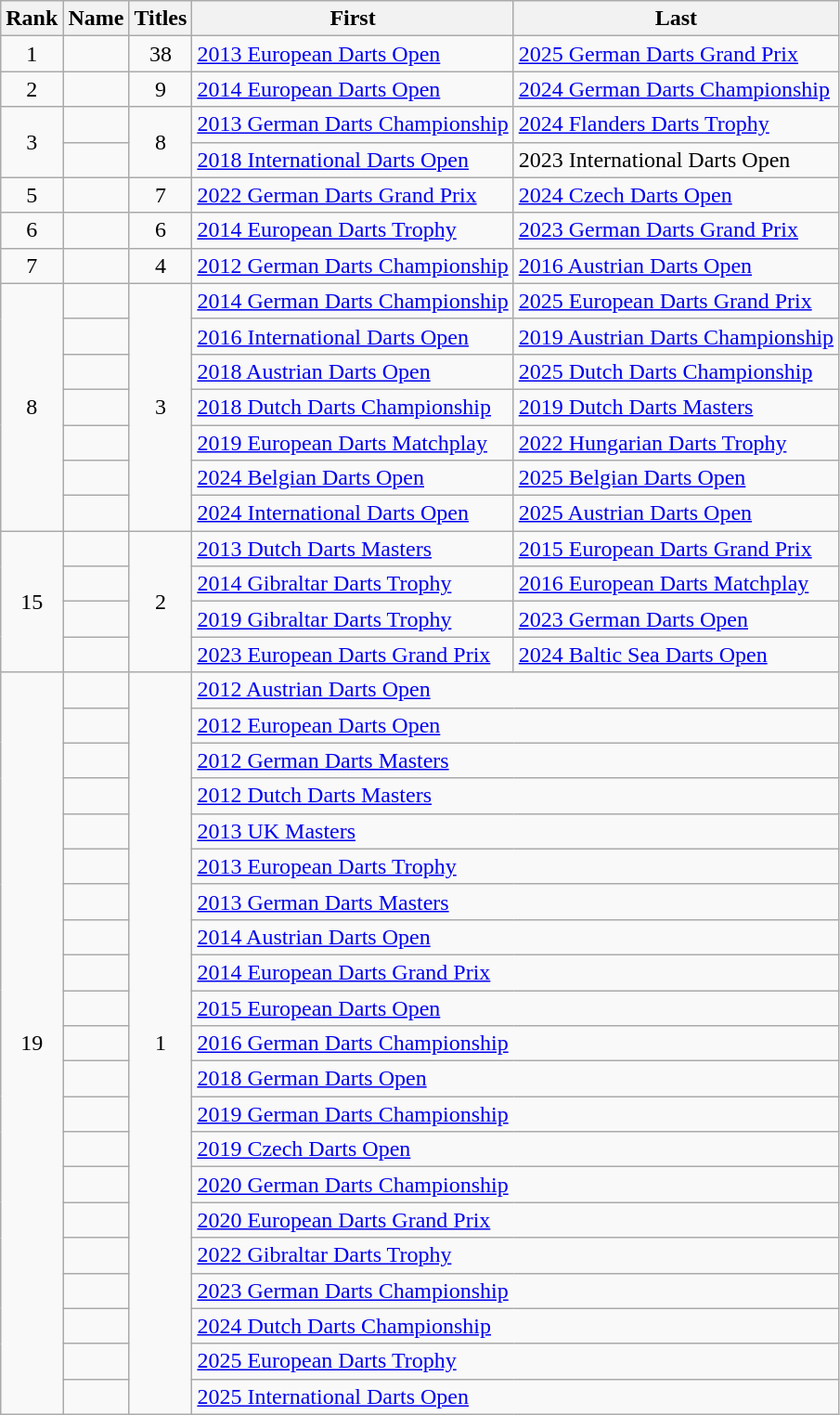<table class="wikitable style="font-size:100%; text-align: left; width:70%">
<tr>
<th>Rank</th>
<th>Name</th>
<th>Titles</th>
<th>First</th>
<th>Last</th>
</tr>
<tr>
<td align=center>1</td>
<td></td>
<td align=center>38</td>
<td><a href='#'>2013 European Darts Open</a></td>
<td><a href='#'>2025 German Darts Grand Prix</a></td>
</tr>
<tr>
<td align=center>2</td>
<td></td>
<td align=center>9</td>
<td><a href='#'>2014 European Darts Open</a></td>
<td><a href='#'>2024 German Darts Championship</a></td>
</tr>
<tr>
<td rowspan=2 align=center>3</td>
<td></td>
<td rowspan=2 align=center>8</td>
<td><a href='#'>2013 German Darts Championship</a></td>
<td><a href='#'>2024 Flanders Darts Trophy</a></td>
</tr>
<tr>
<td></td>
<td><a href='#'>2018 International Darts Open</a></td>
<td>2023 International Darts Open</td>
</tr>
<tr>
<td align=center>5</td>
<td></td>
<td align=center>7</td>
<td><a href='#'>2022 German Darts Grand Prix</a></td>
<td><a href='#'>2024 Czech Darts Open</a></td>
</tr>
<tr>
<td align=center>6</td>
<td></td>
<td align=center>6</td>
<td><a href='#'>2014 European Darts Trophy</a></td>
<td><a href='#'>2023 German Darts Grand Prix</a></td>
</tr>
<tr>
<td align=center>7</td>
<td></td>
<td align=center>4</td>
<td><a href='#'>2012 German Darts Championship</a></td>
<td><a href='#'>2016 Austrian Darts Open</a></td>
</tr>
<tr>
<td rowspan=7 align=center>8</td>
<td></td>
<td rowspan=7 align=center>3</td>
<td><a href='#'>2014 German Darts Championship</a></td>
<td><a href='#'>2025 European Darts Grand Prix</a></td>
</tr>
<tr>
<td></td>
<td><a href='#'>2016 International Darts Open</a></td>
<td><a href='#'>2019 Austrian Darts Championship</a></td>
</tr>
<tr>
<td></td>
<td><a href='#'>2018 Austrian Darts Open</a></td>
<td><a href='#'>2025 Dutch Darts Championship</a></td>
</tr>
<tr>
<td></td>
<td><a href='#'>2018 Dutch Darts Championship</a></td>
<td><a href='#'>2019 Dutch Darts Masters</a></td>
</tr>
<tr>
<td></td>
<td><a href='#'>2019 European Darts Matchplay</a></td>
<td><a href='#'>2022 Hungarian Darts Trophy</a></td>
</tr>
<tr>
<td></td>
<td><a href='#'>2024 Belgian Darts Open</a></td>
<td><a href='#'>2025 Belgian Darts Open</a></td>
</tr>
<tr>
<td></td>
<td><a href='#'>2024 International Darts Open</a></td>
<td><a href='#'>2025 Austrian Darts Open</a></td>
</tr>
<tr>
<td rowspan=4 align=center>15</td>
<td></td>
<td rowspan=4 align=center>2</td>
<td><a href='#'>2013 Dutch Darts Masters</a></td>
<td><a href='#'>2015 European Darts Grand Prix</a></td>
</tr>
<tr>
<td></td>
<td><a href='#'>2014 Gibraltar Darts Trophy</a></td>
<td><a href='#'>2016 European Darts Matchplay</a></td>
</tr>
<tr>
<td></td>
<td><a href='#'>2019 Gibraltar Darts Trophy</a></td>
<td><a href='#'>2023 German Darts Open</a></td>
</tr>
<tr>
<td></td>
<td><a href='#'>2023 European Darts Grand Prix</a></td>
<td><a href='#'>2024 Baltic Sea Darts Open</a></td>
</tr>
<tr>
<td rowspan=21 align=center>19</td>
<td></td>
<td rowspan=21 align=center>1</td>
<td colspan=2><a href='#'>2012 Austrian Darts Open</a></td>
</tr>
<tr>
<td></td>
<td colspan=2><a href='#'>2012 European Darts Open</a></td>
</tr>
<tr>
<td></td>
<td colspan=2><a href='#'>2012 German Darts Masters</a></td>
</tr>
<tr>
<td></td>
<td colspan=2><a href='#'>2012 Dutch Darts Masters</a></td>
</tr>
<tr>
<td></td>
<td colspan=2><a href='#'>2013 UK Masters</a></td>
</tr>
<tr>
<td></td>
<td colspan=2><a href='#'>2013 European Darts Trophy</a></td>
</tr>
<tr>
<td></td>
<td colspan=2><a href='#'>2013 German Darts Masters</a></td>
</tr>
<tr>
<td></td>
<td colspan=2><a href='#'>2014 Austrian Darts Open</a></td>
</tr>
<tr>
<td></td>
<td colspan=2><a href='#'>2014 European Darts Grand Prix</a></td>
</tr>
<tr>
<td></td>
<td colspan=2><a href='#'>2015 European Darts Open</a></td>
</tr>
<tr>
<td></td>
<td colspan=2><a href='#'>2016 German Darts Championship</a></td>
</tr>
<tr>
<td></td>
<td colspan=2><a href='#'>2018 German Darts Open</a></td>
</tr>
<tr>
<td></td>
<td colspan=2><a href='#'>2019 German Darts Championship</a></td>
</tr>
<tr>
<td></td>
<td colspan=2><a href='#'>2019 Czech Darts Open</a></td>
</tr>
<tr>
<td></td>
<td colspan=2><a href='#'>2020 German Darts Championship</a></td>
</tr>
<tr>
<td></td>
<td colspan=2><a href='#'>2020 European Darts Grand Prix</a></td>
</tr>
<tr>
<td></td>
<td colspan=2><a href='#'>2022 Gibraltar Darts Trophy</a></td>
</tr>
<tr>
<td></td>
<td colspan=2><a href='#'>2023 German Darts Championship</a></td>
</tr>
<tr>
<td></td>
<td colspan=2><a href='#'>2024 Dutch Darts Championship</a></td>
</tr>
<tr>
<td></td>
<td colspan=2><a href='#'>2025 European Darts Trophy</a></td>
</tr>
<tr>
<td></td>
<td colspan=2><a href='#'>2025 International Darts Open</a></td>
</tr>
</table>
